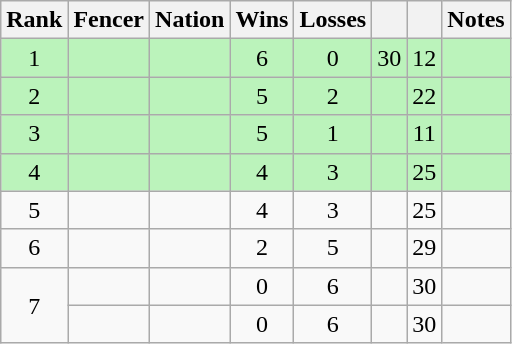<table class="wikitable sortable" style="text-align: center;">
<tr>
<th>Rank</th>
<th>Fencer</th>
<th>Nation</th>
<th>Wins</th>
<th>Losses</th>
<th></th>
<th></th>
<th>Notes</th>
</tr>
<tr style="background:#bbf3bb;">
<td>1</td>
<td align=left></td>
<td align=left></td>
<td>6</td>
<td>0</td>
<td>30</td>
<td>12</td>
<td></td>
</tr>
<tr style="background:#bbf3bb;">
<td>2</td>
<td align=left></td>
<td align=left></td>
<td>5</td>
<td>2</td>
<td></td>
<td>22</td>
<td></td>
</tr>
<tr style="background:#bbf3bb;">
<td>3</td>
<td align=left></td>
<td align=left></td>
<td>5</td>
<td>1</td>
<td></td>
<td>11</td>
<td></td>
</tr>
<tr style="background:#bbf3bb;">
<td>4</td>
<td align=left></td>
<td align=left></td>
<td>4</td>
<td>3</td>
<td></td>
<td>25</td>
<td></td>
</tr>
<tr>
<td>5</td>
<td align=left></td>
<td align=left></td>
<td>4</td>
<td>3</td>
<td></td>
<td>25</td>
<td></td>
</tr>
<tr>
<td>6</td>
<td align=left></td>
<td align=left></td>
<td>2</td>
<td>5</td>
<td></td>
<td>29</td>
<td></td>
</tr>
<tr>
<td rowspan=2>7</td>
<td align=left></td>
<td align=left></td>
<td>0</td>
<td>6</td>
<td></td>
<td>30</td>
<td></td>
</tr>
<tr>
<td align=left></td>
<td align=left></td>
<td>0</td>
<td>6</td>
<td></td>
<td>30</td>
<td></td>
</tr>
</table>
